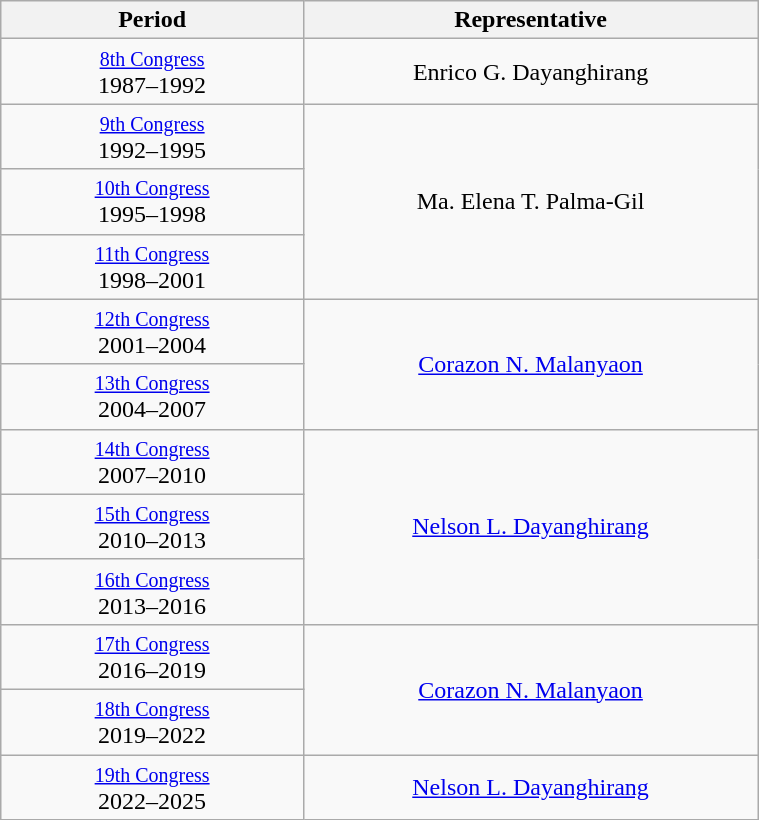<table class="wikitable" style="text-align:center; width:40%;">
<tr>
<th width="40%">Period</th>
<th>Representative</th>
</tr>
<tr>
<td><small><a href='#'>8th Congress</a></small><br>1987–1992</td>
<td>Enrico G. Dayanghirang</td>
</tr>
<tr>
<td><small><a href='#'>9th Congress</a></small><br>1992–1995</td>
<td rowspan="3">Ma. Elena T. Palma-Gil</td>
</tr>
<tr>
<td><small><a href='#'>10th Congress</a></small><br>1995–1998</td>
</tr>
<tr>
<td><small><a href='#'>11th Congress</a></small><br>1998–2001</td>
</tr>
<tr>
<td><small><a href='#'>12th Congress</a></small><br>2001–2004</td>
<td rowspan="2"><a href='#'>Corazon N. Malanyaon</a></td>
</tr>
<tr>
<td><small><a href='#'>13th Congress</a></small><br>2004–2007</td>
</tr>
<tr>
<td><small><a href='#'>14th Congress</a></small><br>2007–2010</td>
<td rowspan="3"><a href='#'>Nelson L. Dayanghirang</a></td>
</tr>
<tr>
<td><small><a href='#'>15th Congress</a></small><br>2010–2013</td>
</tr>
<tr>
<td><small><a href='#'>16th Congress</a></small><br>2013–2016</td>
</tr>
<tr>
<td><small><a href='#'>17th Congress</a></small><br>2016–2019</td>
<td rowspan="2"><a href='#'>Corazon N. Malanyaon</a></td>
</tr>
<tr>
<td><small><a href='#'>18th Congress</a></small><br>2019–2022</td>
</tr>
<tr>
<td><small><a href='#'>19th Congress</a></small><br>2022–2025</td>
<td><a href='#'>Nelson L. Dayanghirang</a></td>
</tr>
</table>
